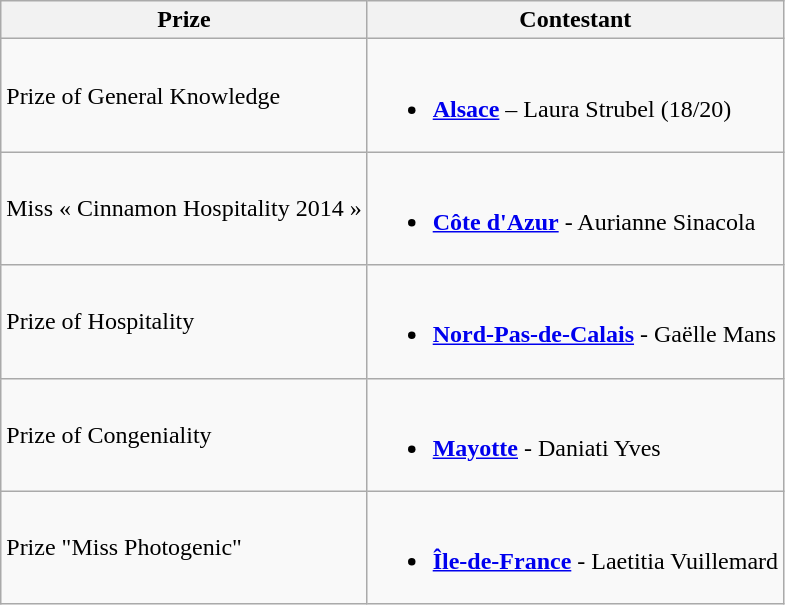<table class="wikitable">
<tr>
<th>Prize</th>
<th>Contestant</th>
</tr>
<tr>
<td>Prize of General Knowledge</td>
<td><br><ul><li> <strong><a href='#'>Alsace</a></strong> – Laura Strubel (18/20)</li></ul></td>
</tr>
<tr>
<td>Miss « Cinnamon Hospitality 2014 »</td>
<td><br><ul><li> <strong><a href='#'>Côte d'Azur</a></strong> - Aurianne Sinacola</li></ul></td>
</tr>
<tr>
<td>Prize of Hospitality</td>
<td><br><ul><li> <strong><a href='#'>Nord-Pas-de-Calais</a></strong> - Gaëlle Mans</li></ul></td>
</tr>
<tr>
<td>Prize of Congeniality</td>
<td><br><ul><li> <strong><a href='#'>Mayotte</a></strong> - Daniati Yves</li></ul></td>
</tr>
<tr>
<td>Prize "Miss Photogenic"</td>
<td><br><ul><li> <strong><a href='#'>Île-de-France</a></strong> - Laetitia Vuillemard</li></ul></td>
</tr>
</table>
